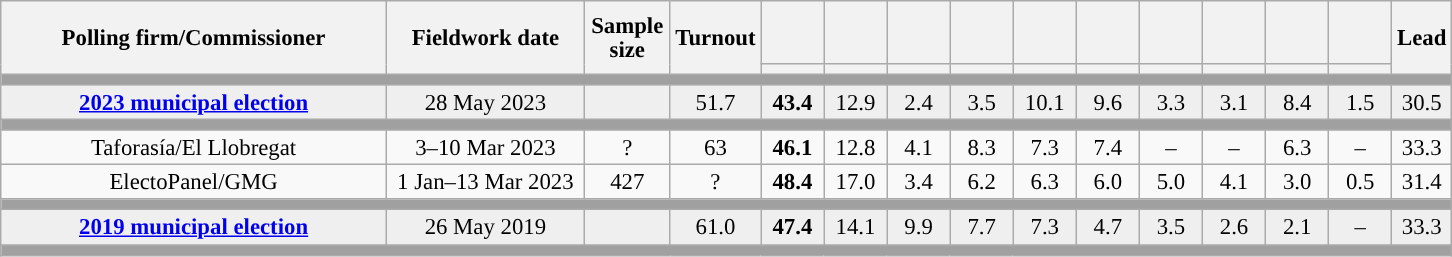<table class="wikitable collapsible collapsed" style="text-align:center; font-size:95%; line-height:16px;">
<tr style="height:42px;">
<th style="width:250px;" rowspan="2">Polling firm/Commissioner</th>
<th style="width:125px;" rowspan="2">Fieldwork date</th>
<th style="width:50px;" rowspan="2">Sample size</th>
<th style="width:45px;" rowspan="2">Turnout</th>
<th style="width:35px;"></th>
<th style="width:35px;"></th>
<th style="width:35px;"></th>
<th style="width:35px;"></th>
<th style="width:35px;"></th>
<th style="width:35px;"></th>
<th style="width:35px;"></th>
<th style="width:35px;"><br></th>
<th style="width:35px;"></th>
<th style="width:35px;"></th>
<th style="width:30px;" rowspan="2">Lead</th>
</tr>
<tr>
<th style="color:inherit;background:"></th>
<th style="color:inherit;background:"></th>
<th style="color:inherit;background:"></th>
<th style="color:inherit;background:"></th>
<th style="color:inherit;background:"></th>
<th style="color:inherit;background:"></th>
<th style="color:inherit;background:"></th>
<th style="color:inherit;background:"></th>
<th style="color:inherit;background:"></th>
<th style="color:inherit;background:"></th>
</tr>
<tr>
<td colspan="15" style="background:#A0A0A0"></td>
</tr>
<tr style="background:#EFEFEF;">
<td><strong><a href='#'>2023 municipal election</a></strong></td>
<td>28 May 2023</td>
<td></td>
<td>51.7</td>
<td><strong>43.4</strong><br></td>
<td>12.9<br></td>
<td>2.4<br></td>
<td>3.5<br></td>
<td>10.1<br></td>
<td>9.6<br></td>
<td>3.3<br></td>
<td>3.1<br></td>
<td>8.4<br></td>
<td>1.5<br></td>
<td style="background:">30.5</td>
</tr>
<tr>
<td colspan="15" style="background:#A0A0A0"></td>
</tr>
<tr>
<td>Taforasía/El Llobregat</td>
<td>3–10 Mar 2023</td>
<td>?</td>
<td>63</td>
<td><strong>46.1</strong><br></td>
<td>12.8<br></td>
<td>4.1<br></td>
<td>8.3<br></td>
<td>7.3<br></td>
<td>7.4<br></td>
<td>–</td>
<td>–</td>
<td>6.3<br></td>
<td>–</td>
<td style="background:">33.3</td>
</tr>
<tr>
<td>ElectoPanel/GMG</td>
<td>1 Jan–13 Mar 2023</td>
<td>427</td>
<td>?</td>
<td><strong>48.4</strong><br></td>
<td>17.0<br></td>
<td>3.4<br></td>
<td>6.2<br></td>
<td>6.3<br></td>
<td>6.0<br></td>
<td>5.0<br></td>
<td>4.1<br></td>
<td>3.0<br></td>
<td>0.5<br></td>
<td style="background:">31.4</td>
</tr>
<tr>
<td colspan="15" style="background:#A0A0A0"></td>
</tr>
<tr style="background:#EFEFEF;">
<td><strong><a href='#'>2019 municipal election</a></strong></td>
<td>26 May 2019</td>
<td></td>
<td>61.0</td>
<td><strong>47.4</strong><br></td>
<td>14.1<br></td>
<td>9.9<br></td>
<td>7.7<br></td>
<td>7.3<br></td>
<td>4.7<br></td>
<td>3.5<br></td>
<td>2.6<br></td>
<td>2.1<br></td>
<td>–</td>
<td style="background:">33.3</td>
</tr>
<tr>
<td colspan="15" style="background:#A0A0A0"></td>
</tr>
</table>
